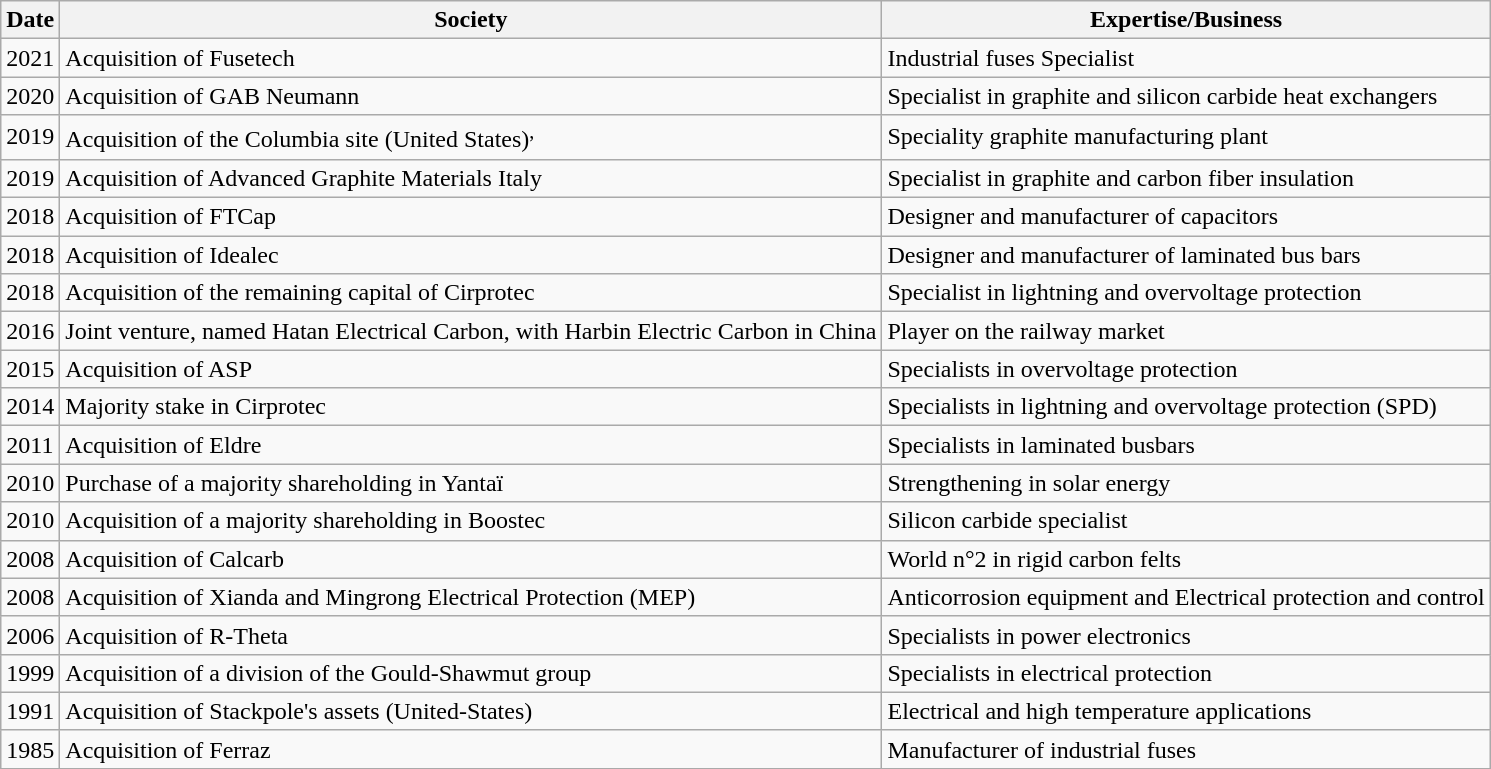<table class="wikitable">
<tr>
<th>Date</th>
<th>Society</th>
<th>Expertise/Business</th>
</tr>
<tr>
<td>2021</td>
<td>Acquisition of Fusetech</td>
<td>Industrial fuses Specialist</td>
</tr>
<tr>
<td>2020</td>
<td>Acquisition of GAB Neumann</td>
<td>Specialist in graphite and silicon carbide heat exchangers</td>
</tr>
<tr>
<td>2019</td>
<td>Acquisition of the Columbia site (United States)<sup>,</sup></td>
<td>Speciality graphite manufacturing plant</td>
</tr>
<tr>
<td>2019</td>
<td>Acquisition of Advanced Graphite Materials Italy</td>
<td>Specialist in graphite and carbon fiber insulation</td>
</tr>
<tr>
<td>2018</td>
<td>Acquisition of FTCap</td>
<td>Designer and manufacturer of capacitors</td>
</tr>
<tr>
<td>2018</td>
<td>Acquisition of Idealec</td>
<td>Designer and manufacturer of laminated bus bars</td>
</tr>
<tr>
<td>2018</td>
<td>Acquisition of the remaining capital of Cirprotec</td>
<td>Specialist in lightning and overvoltage protection</td>
</tr>
<tr>
<td>2016</td>
<td>Joint venture, named Hatan Electrical Carbon, with Harbin Electric Carbon in China</td>
<td>Player on the railway market</td>
</tr>
<tr>
<td>2015</td>
<td>Acquisition of ASP</td>
<td>Specialists in overvoltage protection</td>
</tr>
<tr>
<td>2014</td>
<td>Majority stake in Cirprotec</td>
<td>Specialists in lightning and overvoltage protection (SPD)</td>
</tr>
<tr>
<td>2011</td>
<td>Acquisition of Eldre</td>
<td>Specialists in laminated busbars</td>
</tr>
<tr>
<td>2010</td>
<td>Purchase of a majority shareholding in Yantaï</td>
<td>Strengthening in solar energy</td>
</tr>
<tr>
<td>2010</td>
<td>Acquisition of a majority shareholding in Boostec</td>
<td>Silicon carbide specialist</td>
</tr>
<tr>
<td>2008</td>
<td>Acquisition of Calcarb</td>
<td>World n°2 in rigid carbon felts</td>
</tr>
<tr>
<td>2008</td>
<td>Acquisition of Xianda and Mingrong Electrical Protection (MEP)</td>
<td>Anticorrosion equipment and Electrical protection and control</td>
</tr>
<tr>
<td>2006</td>
<td>Acquisition of R-Theta</td>
<td>Specialists in power electronics</td>
</tr>
<tr>
<td>1999</td>
<td>Acquisition of a division of the Gould-Shawmut group</td>
<td>Specialists in electrical protection</td>
</tr>
<tr>
<td>1991</td>
<td>Acquisition of Stackpole's assets (United-States)</td>
<td>Electrical and high temperature applications</td>
</tr>
<tr>
<td>1985</td>
<td>Acquisition of Ferraz</td>
<td>Manufacturer of industrial fuses  </td>
</tr>
</table>
